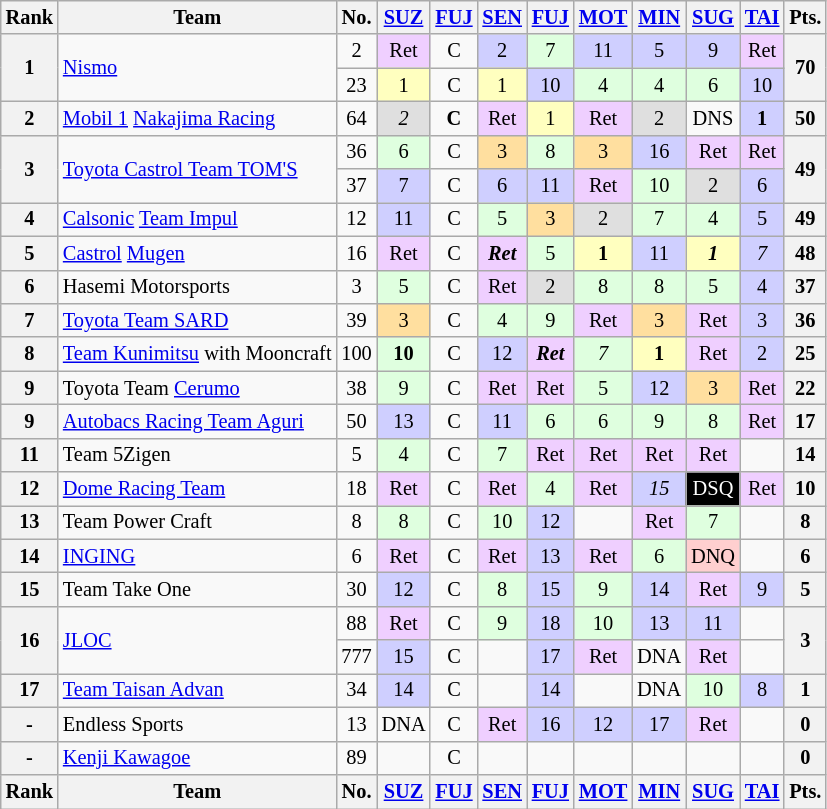<table class="wikitable" style="font-size:85%; text-align:center">
<tr>
<th>Rank</th>
<th>Team</th>
<th>No.</th>
<th><a href='#'>SUZ</a><br></th>
<th><a href='#'>FUJ</a><br></th>
<th><a href='#'>SEN</a><br></th>
<th><a href='#'>FUJ</a><br></th>
<th><a href='#'>MOT</a><br></th>
<th><a href='#'>MIN</a><br></th>
<th><a href='#'>SUG</a><br></th>
<th><a href='#'>TAI</a><br></th>
<th>Pts.</th>
</tr>
<tr>
<th rowspan="2">1</th>
<td rowspan="2" align="left"><a href='#'>Nismo</a></td>
<td>2</td>
<td bgcolor="#EFCFFF">Ret</td>
<td>C</td>
<td bgcolor="#CFCFFF">2</td>
<td bgcolor="#DFFFDF">7</td>
<td bgcolor="#CFCFFF">11</td>
<td bgcolor="#CFCFFF">5</td>
<td bgcolor="#CFCFFF">9</td>
<td bgcolor="#EFCFFF">Ret</td>
<th rowspan="2">70</th>
</tr>
<tr>
<td>23</td>
<td bgcolor="#FFFFBF">1</td>
<td>C</td>
<td bgcolor="#FFFFBF">1</td>
<td bgcolor="#CFCFFF">10</td>
<td bgcolor="#DFFFDF">4</td>
<td bgcolor="#DFFFDF">4</td>
<td bgcolor="#DFFFDF">6</td>
<td bgcolor="#CFCFFF">10</td>
</tr>
<tr>
<th>2</th>
<td align="left"><a href='#'>Mobil 1</a> <a href='#'>Nakajima Racing</a></td>
<td>64</td>
<td bgcolor="#DFDFDF"><em>2</em></td>
<td><strong>C</strong></td>
<td bgcolor="#EFCFFF">Ret</td>
<td bgcolor="#FFFFBF">1</td>
<td bgcolor="#EFCFFF">Ret</td>
<td bgcolor="#DFDFDF">2</td>
<td>DNS</td>
<td bgcolor="#CFCFFF"><strong>1</strong></td>
<th>50</th>
</tr>
<tr>
<th rowspan="2">3</th>
<td rowspan="2" align="left"><a href='#'>Toyota Castrol Team TOM'S</a></td>
<td>36</td>
<td bgcolor="#DFFFDF">6</td>
<td>C</td>
<td bgcolor="#FFDF9F">3</td>
<td bgcolor="#DFFFDF">8</td>
<td bgcolor="#FFDF9F">3</td>
<td bgcolor="#CFCFFF">16</td>
<td bgcolor="#EFCFFF">Ret</td>
<td bgcolor="#EFCFFF">Ret</td>
<th rowspan="2">49</th>
</tr>
<tr>
<td>37</td>
<td bgcolor="#CFCFFF">7</td>
<td>C</td>
<td bgcolor="#CFCFFF">6</td>
<td bgcolor="#CFCFFF">11</td>
<td bgcolor="#EFCFFF">Ret</td>
<td bgcolor="#DFFFDF">10</td>
<td bgcolor="#DFDFDF">2</td>
<td bgcolor="#CFCFFF">6</td>
</tr>
<tr>
<th>4</th>
<td align="left"><a href='#'>Calsonic</a> <a href='#'>Team Impul</a></td>
<td>12</td>
<td bgcolor="#CFCFFF">11</td>
<td>C</td>
<td bgcolor="#DFFFDF">5</td>
<td bgcolor="#FFDF9F">3</td>
<td bgcolor="#DFDFDF">2</td>
<td bgcolor="#DFFFDF">7</td>
<td bgcolor="#DFFFDF">4</td>
<td bgcolor="#CFCFFF">5</td>
<th>49</th>
</tr>
<tr>
<th>5</th>
<td align="left"><a href='#'>Castrol</a> <a href='#'>Mugen</a></td>
<td>16</td>
<td bgcolor="#EFCFFF">Ret</td>
<td>C</td>
<td bgcolor="#EFCFFF"><strong><em>Ret</em></strong></td>
<td bgcolor="#DFFFDF">5</td>
<td bgcolor="#FFFFBF"><strong>1</strong></td>
<td bgcolor="#CFCFFF">11</td>
<td bgcolor="#FFFFBF"><strong><em>1</em></strong></td>
<td bgcolor="#CFCFFF"><em>7</em></td>
<th>48</th>
</tr>
<tr>
<th>6</th>
<td align="left">Hasemi Motorsports</td>
<td>3</td>
<td bgcolor="#DFFFDF">5</td>
<td>C</td>
<td bgcolor="#EFCFFF">Ret</td>
<td bgcolor="#DFDFDF">2</td>
<td bgcolor="#DFFFDF">8</td>
<td bgcolor="#DFFFDF">8</td>
<td bgcolor="#DFFFDF">5</td>
<td bgcolor="#CFCFFF">4</td>
<th>37</th>
</tr>
<tr>
<th>7</th>
<td align="left"><a href='#'>Toyota Team SARD</a></td>
<td>39</td>
<td bgcolor="#FFDF9F">3</td>
<td>C</td>
<td bgcolor="#DFFFDF">4</td>
<td bgcolor="#DFFFDF">9</td>
<td bgcolor="#EFCFFF">Ret</td>
<td bgcolor="#FFDF9F">3</td>
<td bgcolor="#EFCFFF">Ret</td>
<td bgcolor="#CFCFFF">3</td>
<th>36</th>
</tr>
<tr>
<th>8</th>
<td align="left"><a href='#'>Team Kunimitsu</a> with Mooncraft</td>
<td>100</td>
<td bgcolor="#DFFFDF"><strong>10</strong></td>
<td>C</td>
<td bgcolor="#CFCFFF">12</td>
<td bgcolor="#EFCFFF"><strong><em>Ret</em></strong></td>
<td bgcolor="#DFFFDF"><em>7</em></td>
<td bgcolor="#FFFFBF"><strong>1</strong></td>
<td bgcolor="#EFCFFF">Ret</td>
<td bgcolor="#CFCFFF">2</td>
<th>25</th>
</tr>
<tr>
<th>9</th>
<td align="left">Toyota Team <a href='#'>Cerumo</a></td>
<td>38</td>
<td bgcolor="#DFFFDF">9</td>
<td>C</td>
<td bgcolor="#EFCFFF">Ret</td>
<td bgcolor="#EFCFFF">Ret</td>
<td bgcolor="#DFFFDF">5</td>
<td bgcolor="#CFCFFF">12</td>
<td bgcolor="#FFDF9F">3</td>
<td bgcolor="#EFCFFF">Ret</td>
<th>22</th>
</tr>
<tr>
<th>9</th>
<td align="left"><a href='#'>Autobacs Racing Team Aguri</a></td>
<td>50</td>
<td bgcolor="#CFCFFF">13</td>
<td>C</td>
<td bgcolor="#CFCFFF">11</td>
<td bgcolor="#DFFFDF">6</td>
<td bgcolor="#DFFFDF">6</td>
<td bgcolor="#DFFFDF">9</td>
<td bgcolor="#DFFFDF">8</td>
<td bgcolor="#EFCFFF">Ret</td>
<th>17</th>
</tr>
<tr>
<th>11</th>
<td align="left">Team 5Zigen</td>
<td>5</td>
<td bgcolor="#DFFFDF">4</td>
<td>C</td>
<td bgcolor="#DFFFDF">7</td>
<td bgcolor="#EFCFFF">Ret</td>
<td bgcolor="#EFCFFF">Ret</td>
<td bgcolor="#EFCFFF">Ret</td>
<td bgcolor="#EFCFFF">Ret</td>
<td></td>
<th>14</th>
</tr>
<tr>
<th>12</th>
<td align="left"><a href='#'>Dome Racing Team</a></td>
<td>18</td>
<td bgcolor="#EFCFFF">Ret</td>
<td>C</td>
<td bgcolor="#EFCFFF">Ret</td>
<td bgcolor="#DFFFDF">4</td>
<td bgcolor="#EFCFFF">Ret</td>
<td bgcolor="#CFCFFF"><em>15</em></td>
<td style="background-color: #000; color: white;">DSQ</td>
<td bgcolor="#EFCFFF">Ret</td>
<th>10</th>
</tr>
<tr>
<th>13</th>
<td align="left">Team Power Craft</td>
<td>8</td>
<td bgcolor="#DFFFDF">8</td>
<td>C</td>
<td bgcolor="#DFFFDF">10</td>
<td bgcolor="#CFCFFF">12</td>
<td></td>
<td bgcolor="#EFCFFF">Ret</td>
<td bgcolor="#DFFFDF">7</td>
<td></td>
<th>8</th>
</tr>
<tr>
<th>14</th>
<td align="left"><a href='#'>INGING</a></td>
<td>6</td>
<td bgcolor="#EFCFFF">Ret</td>
<td>C</td>
<td bgcolor="#EFCFFF">Ret</td>
<td bgcolor="#CFCFFF">13</td>
<td bgcolor="#EFCFFF">Ret</td>
<td bgcolor="#DFFFDF">6</td>
<td bgcolor="#FFCFCF">DNQ</td>
<td></td>
<th>6</th>
</tr>
<tr>
<th>15</th>
<td align="left">Team Take One</td>
<td>30</td>
<td bgcolor="#CFCFFF">12</td>
<td>C</td>
<td bgcolor="#DFFFDF">8</td>
<td bgcolor="#CFCFFF">15</td>
<td bgcolor="#DFFFDF">9</td>
<td bgcolor="#CFCFFF">14</td>
<td bgcolor="#EFCFFF">Ret</td>
<td bgcolor="#CFCFFF">9</td>
<th>5</th>
</tr>
<tr>
<th rowspan="2">16</th>
<td rowspan="2" align="left"><a href='#'>JLOC</a></td>
<td>88</td>
<td bgcolor="#EFCFFF">Ret</td>
<td>C</td>
<td bgcolor="#DFFFDF">9</td>
<td bgcolor="#CFCFFF">18</td>
<td bgcolor="#DFFFDF">10</td>
<td bgcolor="#CFCFFF">13</td>
<td bgcolor="#CFCFFF">11</td>
<td></td>
<th rowspan="2">3</th>
</tr>
<tr>
<td>777</td>
<td bgcolor="#CFCFFF">15</td>
<td>C</td>
<td></td>
<td bgcolor="#CFCFFF">17</td>
<td bgcolor="#EFCFFF">Ret</td>
<td>DNA</td>
<td bgcolor="#EFCFFF">Ret</td>
<td></td>
</tr>
<tr>
<th>17</th>
<td align="left"><a href='#'>Team Taisan Advan</a></td>
<td>34</td>
<td bgcolor="#CFCFFF">14</td>
<td>C</td>
<td></td>
<td bgcolor="#CFCFFF">14</td>
<td></td>
<td>DNA</td>
<td bgcolor="#DFFFDF">10</td>
<td bgcolor="#CFCFFF">8</td>
<th>1</th>
</tr>
<tr>
<th>-</th>
<td align="left">Endless Sports</td>
<td>13</td>
<td>DNA</td>
<td>C</td>
<td bgcolor="#EFCFFF">Ret</td>
<td bgcolor="#CFCFFF">16</td>
<td bgcolor="#CFCFFF">12</td>
<td bgcolor="#CFCFFF">17</td>
<td bgcolor="#EFCFFF">Ret</td>
<td></td>
<th>0</th>
</tr>
<tr>
<th>-</th>
<td align="left"><a href='#'>Kenji Kawagoe</a></td>
<td>89</td>
<td></td>
<td>C</td>
<td></td>
<td></td>
<td></td>
<td></td>
<td></td>
<td></td>
<th>0</th>
</tr>
<tr>
<th>Rank</th>
<th>Team</th>
<th>No.</th>
<th><a href='#'>SUZ</a><br></th>
<th><a href='#'>FUJ</a><br></th>
<th><a href='#'>SEN</a><br></th>
<th><a href='#'>FUJ</a><br></th>
<th><a href='#'>MOT</a><br></th>
<th><a href='#'>MIN</a><br></th>
<th><a href='#'>SUG</a><br></th>
<th><a href='#'>TAI</a><br></th>
<th>Pts.</th>
</tr>
</table>
